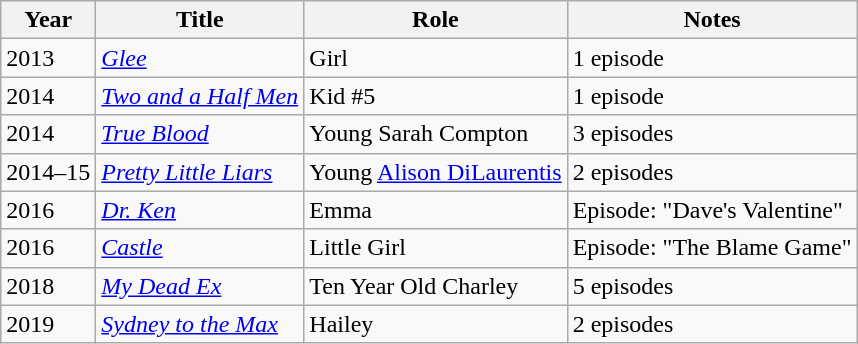<table class="wikitable sortable">
<tr>
<th>Year</th>
<th>Title</th>
<th>Role</th>
<th>Notes</th>
</tr>
<tr>
<td>2013</td>
<td><em><a href='#'>Glee</a></em></td>
<td>Girl</td>
<td>1 episode</td>
</tr>
<tr>
<td>2014</td>
<td><em><a href='#'>Two and a Half Men</a></em></td>
<td>Kid #5</td>
<td>1 episode</td>
</tr>
<tr>
<td>2014</td>
<td><em><a href='#'>True Blood</a></em></td>
<td>Young Sarah Compton</td>
<td>3 episodes</td>
</tr>
<tr>
<td>2014–15</td>
<td><em><a href='#'>Pretty Little Liars</a></em></td>
<td>Young <a href='#'>Alison DiLaurentis</a></td>
<td>2 episodes</td>
</tr>
<tr>
<td>2016</td>
<td><em><a href='#'>Dr. Ken</a></em></td>
<td>Emma</td>
<td>Episode: "Dave's Valentine"</td>
</tr>
<tr>
<td>2016</td>
<td><em><a href='#'>Castle</a></em></td>
<td>Little Girl</td>
<td>Episode: "The Blame Game"</td>
</tr>
<tr>
<td>2018</td>
<td><em><a href='#'>My Dead Ex</a></em></td>
<td>Ten Year Old Charley</td>
<td>5 episodes</td>
</tr>
<tr>
<td>2019</td>
<td><em><a href='#'>Sydney to the Max</a></em></td>
<td>Hailey</td>
<td>2 episodes</td>
</tr>
</table>
